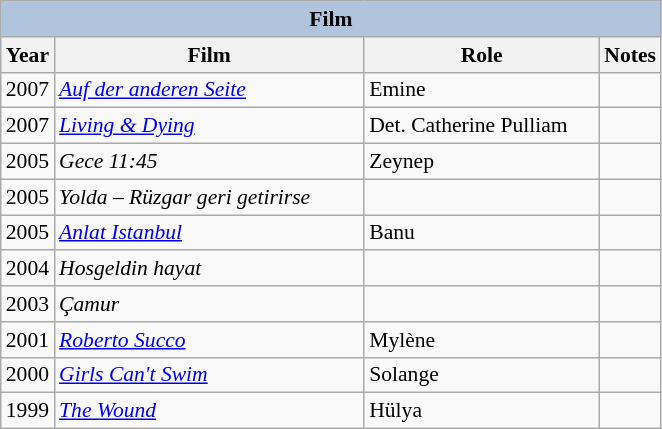<table class="wikitable" style="font-size: 90%;">
<tr>
<th colspan="4" style="background: LightSteelBlue;">Film</th>
</tr>
<tr>
<th align="center">Year</th>
<th width="200">Film</th>
<th width="150">Role</th>
<th>Notes</th>
</tr>
<tr>
<td>2007</td>
<td><em><a href='#'>Auf der anderen Seite</a></em></td>
<td>Emine</td>
<td></td>
</tr>
<tr>
<td>2007</td>
<td><em><a href='#'>Living & Dying</a></em></td>
<td>Det. Catherine Pulliam</td>
<td></td>
</tr>
<tr>
<td>2005</td>
<td><em>Gece 11:45</em></td>
<td>Zeynep</td>
<td></td>
</tr>
<tr>
<td>2005</td>
<td><em>Yolda – Rüzgar geri getirirse</em></td>
<td></td>
<td></td>
</tr>
<tr>
<td>2005</td>
<td><em><a href='#'>Anlat Istanbul</a></em></td>
<td>Banu</td>
<td></td>
</tr>
<tr>
<td>2004</td>
<td><em>Hosgeldin hayat</em></td>
<td></td>
<td></td>
</tr>
<tr>
<td>2003</td>
<td><em>Çamur</em></td>
<td></td>
<td></td>
</tr>
<tr>
<td>2001</td>
<td><em><a href='#'>Roberto Succo</a></em></td>
<td>Mylène</td>
<td></td>
</tr>
<tr>
<td>2000</td>
<td><em><a href='#'>Girls Can't Swim</a></em></td>
<td>Solange</td>
<td></td>
</tr>
<tr>
<td>1999</td>
<td><em><a href='#'>The Wound</a></em></td>
<td>Hülya</td>
<td></td>
</tr>
</table>
